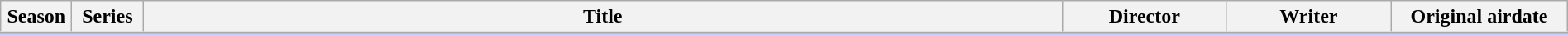<table class="wikitable" style="width:100%; margin:auto; background:#FFF;">
<tr style="border-bottom: 3px solid #CCF">
<th width="50">Season</th>
<th width="50">Series</th>
<th>Title</th>
<th width="125">Director</th>
<th width="125">Writer</th>
<th width="135">Original airdate</th>
</tr>
<tr>
</tr>
</table>
